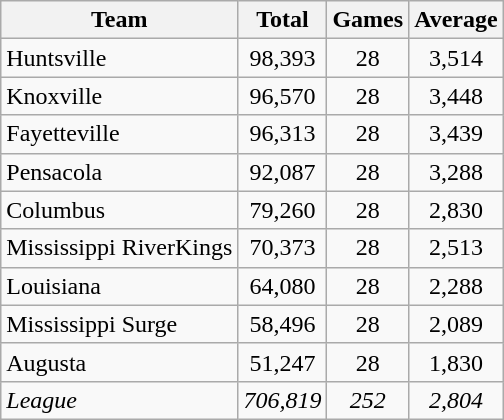<table class="wikitable">
<tr>
<th>Team</th>
<th>Total</th>
<th>Games</th>
<th>Average</th>
</tr>
<tr align=center>
<td align=left>Huntsville</td>
<td>98,393</td>
<td>28</td>
<td>3,514</td>
</tr>
<tr align=center>
<td align=left>Knoxville</td>
<td>96,570</td>
<td>28</td>
<td>3,448</td>
</tr>
<tr align=center>
<td align=left>Fayetteville</td>
<td>96,313</td>
<td>28</td>
<td>3,439</td>
</tr>
<tr align=center>
<td align=left>Pensacola</td>
<td>92,087</td>
<td>28</td>
<td>3,288</td>
</tr>
<tr align=center>
<td align=left>Columbus</td>
<td>79,260</td>
<td>28</td>
<td>2,830</td>
</tr>
<tr align=center>
<td align=left>Mississippi RiverKings</td>
<td>70,373</td>
<td>28</td>
<td>2,513</td>
</tr>
<tr align=center>
<td align=left>Louisiana</td>
<td>64,080</td>
<td>28</td>
<td>2,288</td>
</tr>
<tr align=center>
<td align=left>Mississippi Surge</td>
<td>58,496</td>
<td>28</td>
<td>2,089</td>
</tr>
<tr align=center>
<td align=left>Augusta</td>
<td>51,247</td>
<td>28</td>
<td>1,830</td>
</tr>
<tr align=center>
<td align=left><em>League</em></td>
<td><em>706,819</em></td>
<td><em>252</em></td>
<td><em>2,804</em></td>
</tr>
</table>
